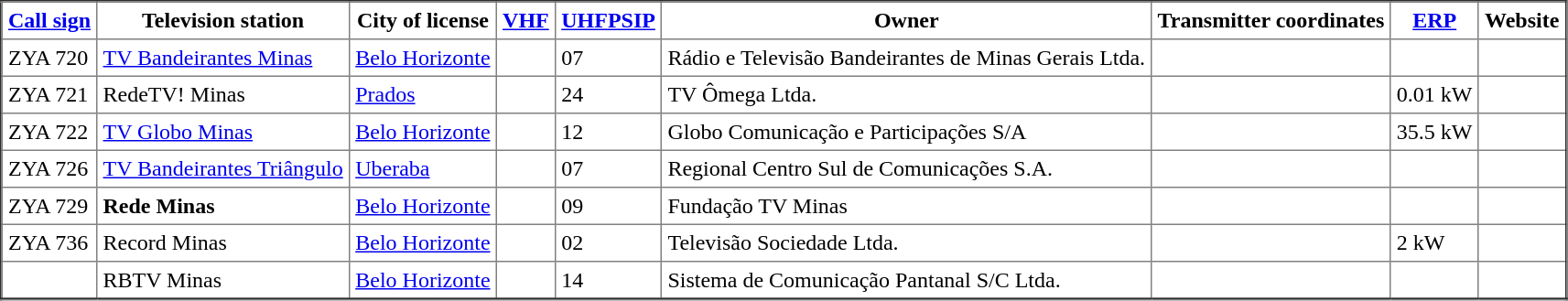<table border = " 2 " cellpadding = " 4 " cellspacing = " 0 " style = " margin: 1em 1em 1em 0 ; border: 1px solid # aaa ; border-collapse : collapse ; font-size : 60 % ; ">
<tr>
<th><a href='#'>Call sign</a></th>
<th>Television station</th>
<th>City of license</th>
<th><a href='#'>VHF</a></th>
<th><a href='#'>UHF</a><a href='#'>PSIP</a></th>
<th>Owner</th>
<th>Transmitter coordinates</th>
<th><a href='#'>ERP</a></th>
<th>Website</th>
</tr>
<tr>
<td>ZYA 720</td>
<td><a href='#'>TV Bandeirantes Minas</a></td>
<td><a href='#'>Belo Horizonte</a></td>
<td></td>
<td>07</td>
<td>Rádio e Televisão Bandeirantes de Minas Gerais Ltda.</td>
<td></td>
<td></td>
<td></td>
</tr>
<tr>
<td>ZYA 721</td>
<td>RedeTV! Minas</td>
<td><a href='#'>Prados</a></td>
<td></td>
<td>24</td>
<td>TV Ômega Ltda.</td>
<td></td>
<td>0.01 kW</td>
<td></td>
</tr>
<tr>
<td>ZYA 722</td>
<td><a href='#'>TV Globo Minas</a></td>
<td><a href='#'>Belo Horizonte</a></td>
<td></td>
<td>12</td>
<td>Globo Comunicação e Participações S/A</td>
<td></td>
<td>35.5 kW</td>
<td></td>
</tr>
<tr>
<td>ZYA 726</td>
<td><a href='#'>TV Bandeirantes Triângulo</a></td>
<td><a href='#'>Uberaba</a></td>
<td></td>
<td>07</td>
<td>Regional Centro Sul de Comunicações S.A.</td>
<td></td>
<td></td>
<td></td>
</tr>
<tr>
<td>ZYA 729</td>
<td><strong>Rede Minas</strong></td>
<td><a href='#'>Belo Horizonte</a></td>
<td></td>
<td>09</td>
<td>Fundação TV Minas</td>
<td></td>
<td></td>
<td></td>
</tr>
<tr>
<td>ZYA 736</td>
<td>Record Minas</td>
<td><a href='#'>Belo Horizonte</a></td>
<td></td>
<td>02</td>
<td>Televisão Sociedade Ltda.</td>
<td></td>
<td>2 kW</td>
<td></td>
</tr>
<tr>
<td></td>
<td>RBTV Minas</td>
<td><a href='#'>Belo Horizonte</a></td>
<td></td>
<td>14</td>
<td>Sistema de Comunicação Pantanal S/C Ltda.</td>
<td></td>
<td></td>
<td></td>
</tr>
<tr>
</tr>
</table>
